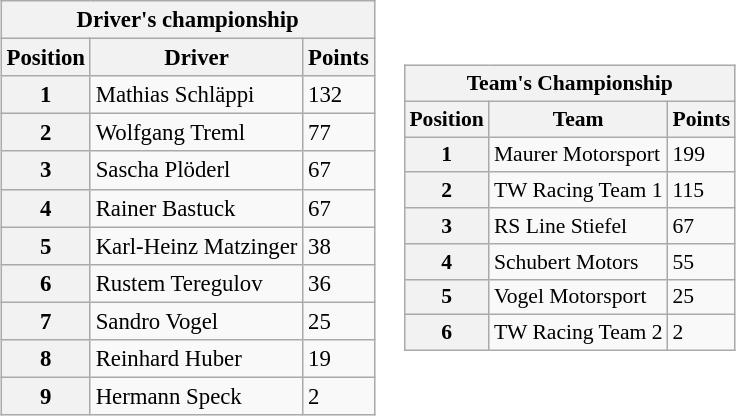<table style="border:0">
<tr>
<td><br><table class="wikitable" style="font-size: 95%">
<tr>
<th colspan=3>Driver's championship</th>
</tr>
<tr>
<th>Position</th>
<th>Driver</th>
<th>Points</th>
</tr>
<tr>
<th>1</th>
<td>Mathias Schläppi</td>
<td>132</td>
</tr>
<tr>
<th>2</th>
<td>Wolfgang Treml</td>
<td>77</td>
</tr>
<tr>
<th>3</th>
<td>Sascha Plöderl</td>
<td>67</td>
</tr>
<tr>
<th>4</th>
<td>Rainer Bastuck</td>
<td>67</td>
</tr>
<tr>
<th>5</th>
<td>Karl-Heinz Matzinger</td>
<td>38</td>
</tr>
<tr>
<th>6</th>
<td>Rustem Teregulov</td>
<td>36</td>
</tr>
<tr>
<th>7</th>
<td>Sandro Vogel</td>
<td>25</td>
</tr>
<tr>
<th>8</th>
<td>Reinhard Huber</td>
<td>19</td>
</tr>
<tr>
<th>9</th>
<td>Hermann Speck</td>
<td>2</td>
</tr>
</table>
</td>
<td valign=center><br><table class="wikitable" style="font-size: 90%">
<tr>
<th colspan=3>Team's Championship</th>
</tr>
<tr>
<th>Position</th>
<th>Team</th>
<th>Points</th>
</tr>
<tr>
<th>1</th>
<td>Maurer Motorsport</td>
<td>199</td>
</tr>
<tr>
<th>2</th>
<td>TW Racing Team 1</td>
<td>115</td>
</tr>
<tr>
<th>3</th>
<td>RS Line Stiefel</td>
<td>67</td>
</tr>
<tr>
<th>4</th>
<td>Schubert Motors</td>
<td>55</td>
</tr>
<tr>
<th>5</th>
<td>Vogel Motorsport</td>
<td>25</td>
</tr>
<tr>
<th>6</th>
<td>TW Racing Team 2</td>
<td>2</td>
</tr>
</table>
</td>
</tr>
</table>
